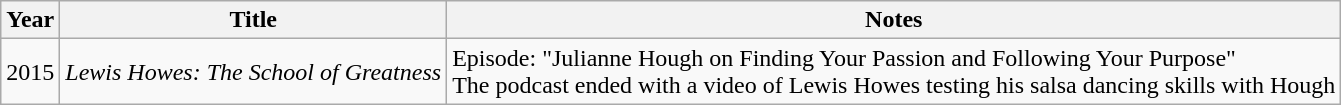<table class="wikitable sortable plainrowheaders">
<tr>
<th scope="col">Year</th>
<th scope="col">Title</th>
<th scope="col" class="unsortable">Notes</th>
</tr>
<tr>
<td>2015</td>
<td><em>Lewis Howes: The School of Greatness</em></td>
<td>Episode: "Julianne Hough on Finding Your Passion and Following Your Purpose" <br> The podcast ended with a video of Lewis Howes testing his salsa dancing skills with Hough</td>
</tr>
</table>
